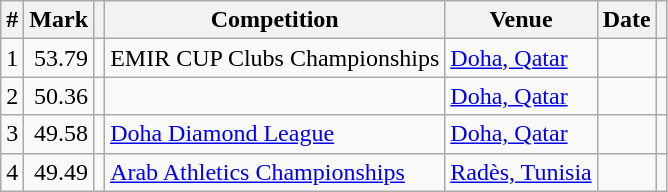<table class="wikitable sortable">
<tr>
<th>#</th>
<th>Mark</th>
<th class=unsortable></th>
<th>Competition</th>
<th>Venue</th>
<th>Date</th>
<th class=unsortable></th>
</tr>
<tr>
<td align=center>1</td>
<td align=right>53.79</td>
<td></td>
<td>EMIR CUP Clubs Championships</td>
<td><a href='#'>Doha, Qatar</a></td>
<td align=right></td>
<td></td>
</tr>
<tr>
<td align=center>2</td>
<td align=right>50.36</td>
<td></td>
<td></td>
<td><a href='#'>Doha, Qatar</a></td>
<td align=right></td>
<td></td>
</tr>
<tr>
<td align=center>3</td>
<td align=right>49.58</td>
<td> </td>
<td><a href='#'>Doha Diamond League</a></td>
<td><a href='#'>Doha, Qatar</a></td>
<td align=right><a href='#'></a></td>
<td></td>
</tr>
<tr>
<td align=center>4</td>
<td align=right>49.49</td>
<td></td>
<td><a href='#'>Arab Athletics Championships</a></td>
<td><a href='#'>Radès, Tunisia</a></td>
<td align=right><a href='#'></a></td>
<td></td>
</tr>
</table>
